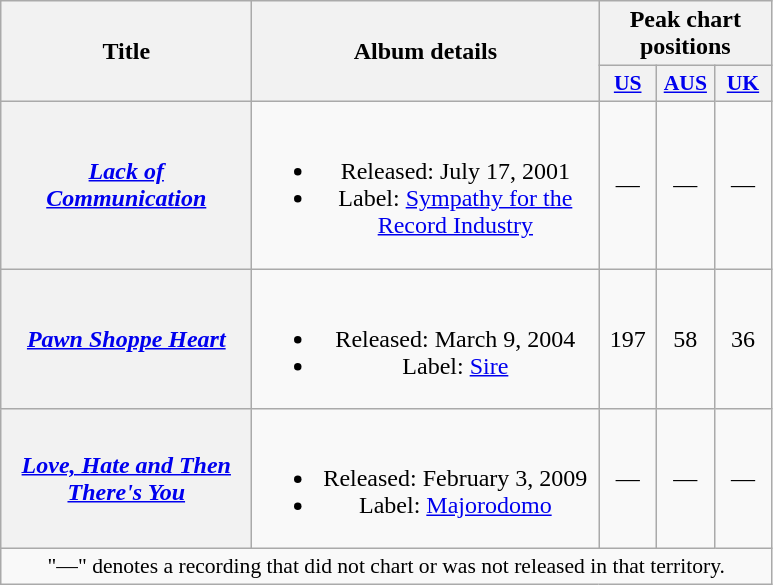<table class="wikitable plainrowheaders" style="text-align:center;">
<tr>
<th scope="col" rowspan="2" style="width:10em;">Title</th>
<th scope="col" rowspan="2" style="width:14em;">Album details</th>
<th scope="col" colspan="3">Peak chart positions</th>
</tr>
<tr>
<th scope="col" style="width:2.2em;font-size:90%;"><a href='#'>US</a></th>
<th scope="col" style="width:2.2em;font-size:90%;"><a href='#'>AUS</a><br></th>
<th scope="col" style="width:2.2em;font-size:90%;"><a href='#'>UK</a><br></th>
</tr>
<tr>
<th scope="row"><em><a href='#'>Lack of Communication</a></em></th>
<td><br><ul><li>Released: July 17, 2001</li><li>Label: <a href='#'>Sympathy for the Record Industry</a></li></ul></td>
<td>—</td>
<td>—</td>
<td>—</td>
</tr>
<tr>
<th scope="row"><em><a href='#'>Pawn Shoppe Heart</a></em></th>
<td><br><ul><li>Released: March 9, 2004</li><li>Label: <a href='#'>Sire</a></li></ul></td>
<td>197</td>
<td>58</td>
<td>36</td>
</tr>
<tr>
<th scope="row"><em><a href='#'>Love, Hate and Then There's You</a></em></th>
<td><br><ul><li>Released: February 3, 2009</li><li>Label: <a href='#'>Majorodomo</a></li></ul></td>
<td>—</td>
<td>—</td>
<td>—</td>
</tr>
<tr>
<td colspan="5" style="font-size:90%">"—" denotes a recording that did not chart or was not released in that territory.</td>
</tr>
</table>
